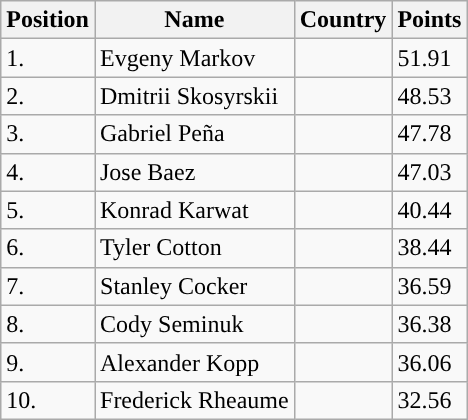<table class="wikitable sortable" style="display: inline-table">
<tr>
<th>Position</th>
<th>Name</th>
<th>Country</th>
<th>Points</th>
</tr>
<tr>
<td>1.</td>
<td>Evgeny Markov</td>
<td></td>
<td>51.91</td>
</tr>
<tr>
<td>2.</td>
<td>Dmitrii Skosyrskii</td>
<td></td>
<td>48.53</td>
</tr>
<tr>
<td>3.</td>
<td>Gabriel Peña</td>
<td></td>
<td>47.78</td>
</tr>
<tr>
<td>4.</td>
<td>Jose Baez</td>
<td></td>
<td>47.03</td>
</tr>
<tr>
<td>5.</td>
<td>Konrad Karwat</td>
<td></td>
<td>40.44</td>
</tr>
<tr>
<td>6.</td>
<td>Tyler Cotton</td>
<td></td>
<td>38.44</td>
</tr>
<tr>
<td>7.</td>
<td>Stanley Cocker</td>
<td></td>
<td>36.59</td>
</tr>
<tr>
<td>8.</td>
<td>Cody Seminuk</td>
<td></td>
<td>36.38</td>
</tr>
<tr>
<td>9.</td>
<td>Alexander Kopp</td>
<td></td>
<td>36.06</td>
</tr>
<tr>
<td>10.</td>
<td>Frederick Rheaume</td>
<td></td>
<td>32.56</td>
</tr>
</table>
